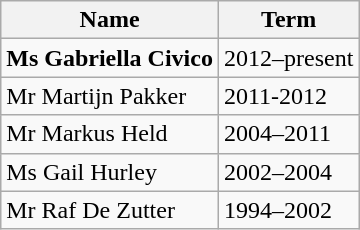<table class="wikitable">
<tr>
<th>Name</th>
<th>Term</th>
</tr>
<tr>
<td><strong>Ms Gabriella Civico</strong></td>
<td>2012–present</td>
</tr>
<tr>
<td>Mr Martijn Pakker</td>
<td>2011-2012</td>
</tr>
<tr>
<td>Mr Markus Held</td>
<td>2004–2011</td>
</tr>
<tr>
<td>Ms Gail Hurley</td>
<td>2002–2004</td>
</tr>
<tr>
<td>Mr Raf De Zutter</td>
<td>1994–2002</td>
</tr>
</table>
